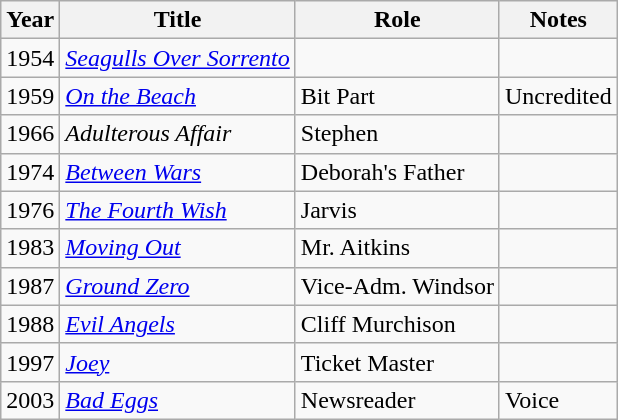<table class="wikitable">
<tr>
<th>Year</th>
<th>Title</th>
<th>Role</th>
<th>Notes</th>
</tr>
<tr>
<td>1954</td>
<td><em><a href='#'>Seagulls Over Sorrento</a></em></td>
<td></td>
<td></td>
</tr>
<tr>
<td>1959</td>
<td><em><a href='#'>On the Beach</a></em></td>
<td>Bit Part</td>
<td>Uncredited</td>
</tr>
<tr>
<td>1966</td>
<td><em>Adulterous Affair</em></td>
<td>Stephen</td>
<td></td>
</tr>
<tr>
<td>1974</td>
<td><em><a href='#'>Between Wars</a></em></td>
<td>Deborah's Father</td>
<td></td>
</tr>
<tr>
<td>1976</td>
<td><em><a href='#'>The Fourth Wish</a></em></td>
<td>Jarvis</td>
<td></td>
</tr>
<tr>
<td>1983</td>
<td><em><a href='#'>Moving Out</a></em></td>
<td>Mr. Aitkins</td>
<td></td>
</tr>
<tr>
<td>1987</td>
<td><em><a href='#'>Ground Zero</a></em></td>
<td>Vice-Adm. Windsor</td>
<td></td>
</tr>
<tr>
<td>1988</td>
<td><em><a href='#'>Evil Angels</a></em></td>
<td>Cliff Murchison</td>
<td></td>
</tr>
<tr>
<td>1997</td>
<td><em><a href='#'>Joey</a></em></td>
<td>Ticket Master</td>
<td></td>
</tr>
<tr>
<td>2003</td>
<td><em><a href='#'>Bad Eggs</a></em></td>
<td>Newsreader</td>
<td>Voice</td>
</tr>
</table>
